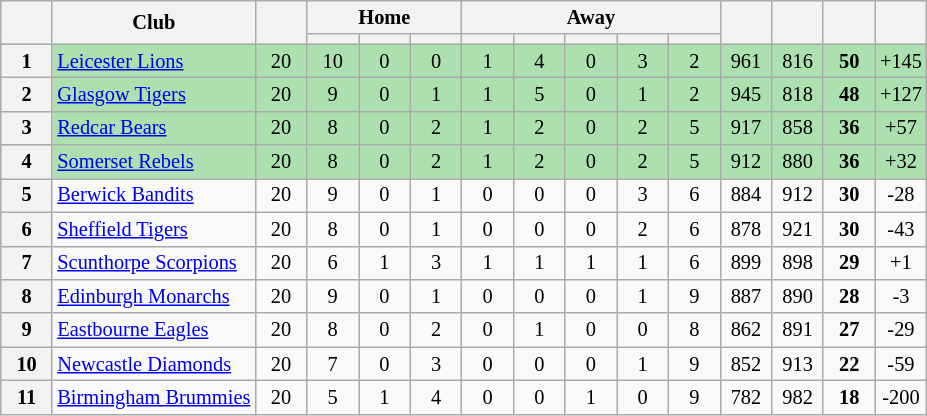<table class="wikitable" style="text-align:center; font-size:85%">
<tr>
<th rowspan="2" style="width:28px;"></th>
<th rowspan=2>Club</th>
<th rowspan="2" style="width:28px;"></th>
<th colspan=3>Home</th>
<th colspan=5>Away</th>
<th rowspan="2" style="width:28px;"></th>
<th rowspan="2" style="width:28px;"></th>
<th rowspan="2" style="width:28px;"></th>
<th rowspan="2" style="width:28px;"></th>
</tr>
<tr>
<th width=28></th>
<th width=28></th>
<th width=28></th>
<th width=28></th>
<th width=28></th>
<th width=28></th>
<th width=28></th>
<th width=28></th>
</tr>
<tr style="background:#ACE1AF">
<th>1</th>
<td align=left><a href='#'>Leicester Lions</a></td>
<td>20</td>
<td>10</td>
<td>0</td>
<td>0</td>
<td>1</td>
<td>4</td>
<td>0</td>
<td>3</td>
<td>2</td>
<td>961</td>
<td>816</td>
<td><strong>50</strong></td>
<td>+145</td>
</tr>
<tr style="background:#ACE1AF">
<th>2</th>
<td align=left><a href='#'>Glasgow Tigers</a></td>
<td>20</td>
<td>9</td>
<td>0</td>
<td>1</td>
<td>1</td>
<td>5</td>
<td>0</td>
<td>1</td>
<td>2</td>
<td>945</td>
<td>818</td>
<td><strong>48</strong></td>
<td>+127</td>
</tr>
<tr style="background:#ACE1AF">
<th>3</th>
<td align=left><a href='#'>Redcar Bears</a></td>
<td>20</td>
<td>8</td>
<td>0</td>
<td>2</td>
<td>1</td>
<td>2</td>
<td>0</td>
<td>2</td>
<td>5</td>
<td>917</td>
<td>858</td>
<td><strong>36</strong></td>
<td>+57</td>
</tr>
<tr style="background:#ACE1AF">
<th>4</th>
<td align=left><a href='#'>Somerset Rebels</a></td>
<td>20</td>
<td>8</td>
<td>0</td>
<td>2</td>
<td>1</td>
<td>2</td>
<td>0</td>
<td>2</td>
<td>5</td>
<td>912</td>
<td>880</td>
<td><strong>36</strong></td>
<td>+32</td>
</tr>
<tr>
<th>5</th>
<td align=left><a href='#'>Berwick Bandits</a></td>
<td>20</td>
<td>9</td>
<td>0</td>
<td>1</td>
<td>0</td>
<td>0</td>
<td>0</td>
<td>3</td>
<td>6</td>
<td>884</td>
<td>912</td>
<td><strong>30</strong></td>
<td>-28</td>
</tr>
<tr>
<th>6</th>
<td align=left><a href='#'>Sheffield Tigers</a></td>
<td>20</td>
<td>8</td>
<td>0</td>
<td>1</td>
<td>0</td>
<td>0</td>
<td>0</td>
<td>2</td>
<td>6</td>
<td>878</td>
<td>921</td>
<td><strong>30</strong></td>
<td>-43</td>
</tr>
<tr>
<th>7</th>
<td align=left><a href='#'>Scunthorpe Scorpions</a></td>
<td>20</td>
<td>6</td>
<td>1</td>
<td>3</td>
<td>1</td>
<td>1</td>
<td>1</td>
<td>1</td>
<td>6</td>
<td>899</td>
<td>898</td>
<td><strong>29</strong></td>
<td>+1</td>
</tr>
<tr>
<th>8</th>
<td align=left><a href='#'>Edinburgh Monarchs</a></td>
<td>20</td>
<td>9</td>
<td>0</td>
<td>1</td>
<td>0</td>
<td>0</td>
<td>0</td>
<td>1</td>
<td>9</td>
<td>887</td>
<td>890</td>
<td><strong>28</strong></td>
<td>-3</td>
</tr>
<tr>
<th>9</th>
<td align=left><a href='#'>Eastbourne Eagles</a></td>
<td>20</td>
<td>8</td>
<td>0</td>
<td>2</td>
<td>0</td>
<td>1</td>
<td>0</td>
<td>0</td>
<td>8</td>
<td>862</td>
<td>891</td>
<td><strong>27</strong></td>
<td>-29</td>
</tr>
<tr>
<th>10</th>
<td align=left><a href='#'>Newcastle Diamonds</a></td>
<td>20</td>
<td>7</td>
<td>0</td>
<td>3</td>
<td>0</td>
<td>0</td>
<td>0</td>
<td>1</td>
<td>9</td>
<td>852</td>
<td>913</td>
<td><strong>22</strong></td>
<td>-59</td>
</tr>
<tr>
<th>11</th>
<td align=left><a href='#'>Birmingham Brummies</a></td>
<td>20</td>
<td>5</td>
<td>1</td>
<td>4</td>
<td>0</td>
<td>0</td>
<td>1</td>
<td>0</td>
<td>9</td>
<td>782</td>
<td>982</td>
<td><strong>18</strong></td>
<td>-200</td>
</tr>
</table>
